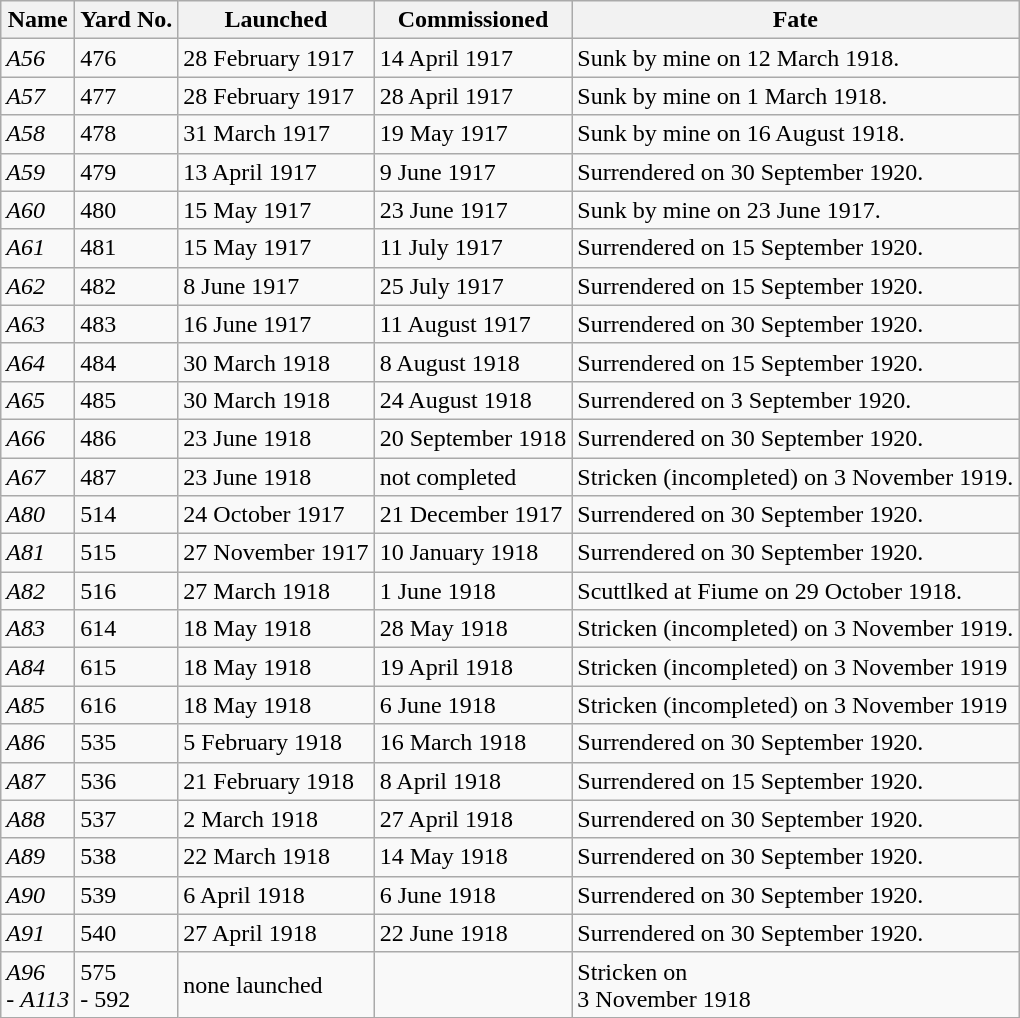<table class="wikitable">
<tr>
<th>Name</th>
<th>Yard No.</th>
<th>Launched</th>
<th>Commissioned</th>
<th>Fate</th>
</tr>
<tr>
<td><em>A56</em></td>
<td>476</td>
<td>28 February 1917</td>
<td>14 April 1917</td>
<td>Sunk by mine on 12 March 1918.</td>
</tr>
<tr>
<td><em>A57</em></td>
<td>477</td>
<td>28 February 1917</td>
<td>28 April 1917</td>
<td>Sunk by mine on 1 March 1918.</td>
</tr>
<tr>
<td><em>A58</em></td>
<td>478</td>
<td>31 March 1917</td>
<td>19 May 1917</td>
<td>Sunk by mine on 16 August 1918.</td>
</tr>
<tr>
<td><em>A59</em></td>
<td>479</td>
<td>13 April 1917</td>
<td>9 June 1917</td>
<td>Surrendered on 30 September 1920.</td>
</tr>
<tr>
<td><em>A60</em></td>
<td>480</td>
<td>15 May 1917</td>
<td>23 June 1917</td>
<td>Sunk by mine on 23 June 1917.</td>
</tr>
<tr>
<td><em>A61</em></td>
<td>481</td>
<td>15 May 1917</td>
<td>11 July 1917</td>
<td>Surrendered on 15 September 1920.</td>
</tr>
<tr>
<td><em>A62</em></td>
<td>482</td>
<td>8 June 1917</td>
<td>25 July 1917</td>
<td>Surrendered on 15 September 1920.</td>
</tr>
<tr>
<td><em>A63</em></td>
<td>483</td>
<td>16 June 1917</td>
<td>11 August 1917</td>
<td>Surrendered on 30 September 1920.</td>
</tr>
<tr>
<td><em>A64</em></td>
<td>484</td>
<td>30 March 1918</td>
<td>8 August 1918</td>
<td>Surrendered on 15 September 1920.</td>
</tr>
<tr>
<td><em>A65</em></td>
<td>485</td>
<td>30 March 1918</td>
<td>24 August 1918</td>
<td>Surrendered on 3 September 1920.</td>
</tr>
<tr>
<td><em>A66</em></td>
<td>486</td>
<td>23 June 1918</td>
<td>20 September 1918</td>
<td>Surrendered on 30 September 1920.</td>
</tr>
<tr>
<td><em>A67</em></td>
<td>487</td>
<td>23 June 1918</td>
<td>not completed</td>
<td>Stricken (incompleted) on 3 November 1919.</td>
</tr>
<tr>
<td><em>A80</em></td>
<td>514</td>
<td>24 October 1917</td>
<td>21 December 1917</td>
<td>Surrendered on 30 September 1920.</td>
</tr>
<tr>
<td><em>A81</em></td>
<td>515</td>
<td>27 November 1917</td>
<td>10 January 1918</td>
<td>Surrendered on 30 September 1920.</td>
</tr>
<tr>
<td><em>A82</em></td>
<td>516</td>
<td>27 March 1918</td>
<td>1 June 1918</td>
<td>Scuttlked at Fiume on 29 October 1918.</td>
</tr>
<tr>
<td><em>A83</em></td>
<td>614</td>
<td>18 May 1918</td>
<td>28 May 1918</td>
<td>Stricken (incompleted) on 3 November 1919.</td>
</tr>
<tr>
<td><em>A84</em></td>
<td>615</td>
<td>18 May 1918</td>
<td>19 April 1918</td>
<td>Stricken (incompleted) on 3 November 1919</td>
</tr>
<tr>
<td><em>A85</em></td>
<td>616</td>
<td>18 May 1918</td>
<td>6 June 1918</td>
<td>Stricken (incompleted) on 3 November 1919</td>
</tr>
<tr>
<td><em>A86</em></td>
<td>535</td>
<td>5 February 1918</td>
<td>16 March 1918</td>
<td>Surrendered on 30 September 1920.</td>
</tr>
<tr>
<td><em>A87</em></td>
<td>536</td>
<td>21 February 1918</td>
<td>8 April 1918</td>
<td>Surrendered on 15 September 1920.</td>
</tr>
<tr>
<td><em>A88</em></td>
<td>537</td>
<td>2 March 1918</td>
<td>27 April 1918</td>
<td>Surrendered on 30 September 1920.</td>
</tr>
<tr>
<td><em>A89</em></td>
<td>538</td>
<td>22 March 1918</td>
<td>14 May 1918</td>
<td>Surrendered on 30 September 1920.</td>
</tr>
<tr>
<td><em>A90</em></td>
<td>539</td>
<td>6 April 1918</td>
<td>6 June 1918</td>
<td>Surrendered on 30 September 1920.</td>
</tr>
<tr>
<td><em>A91</em></td>
<td>540</td>
<td>27 April 1918</td>
<td>22 June 1918</td>
<td>Surrendered on 30 September 1920.</td>
</tr>
<tr>
<td><em>A96</em><br>- <em>A113</em></td>
<td>575<br>- 592</td>
<td>none launched</td>
<td></td>
<td>Stricken on<br>3 November 1918</td>
</tr>
</table>
